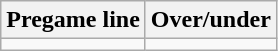<table class="wikitable">
<tr align="center">
<th style=>Pregame line</th>
<th style=>Over/under</th>
</tr>
<tr align="center">
<td></td>
<td></td>
</tr>
</table>
